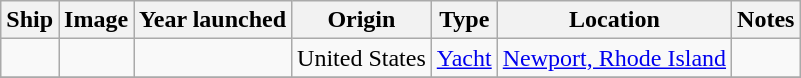<table class="wikitable sortable">
<tr>
<th>Ship</th>
<th>Image</th>
<th>Year launched</th>
<th>Origin</th>
<th>Type</th>
<th>Location</th>
<th>Notes</th>
</tr>
<tr>
<td data-sort-value=Coronet></td>
<td></td>
<td></td>
<td> United States</td>
<td><a href='#'>Yacht</a></td>
<td><a href='#'>Newport, Rhode Island</a><br></td>
<td></td>
</tr>
<tr>
</tr>
</table>
